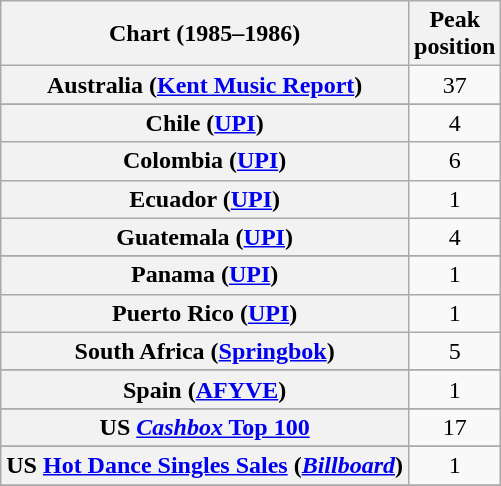<table class="wikitable sortable plainrowheaders" style="text-align:center">
<tr>
<th scope="col">Chart (1985–1986)</th>
<th scope="col">Peak<br>position</th>
</tr>
<tr>
<th scope="row">Australia (<a href='#'>Kent Music Report</a>)</th>
<td>37</td>
</tr>
<tr>
</tr>
<tr>
</tr>
<tr>
<th scope="row">Chile (<a href='#'>UPI</a>)</th>
<td>4</td>
</tr>
<tr>
<th scope="row">Colombia (<a href='#'>UPI</a>)</th>
<td>6</td>
</tr>
<tr>
<th scope="row">Ecuador (<a href='#'>UPI</a>)</th>
<td>1</td>
</tr>
<tr>
<th scope="row">Guatemala (<a href='#'>UPI</a>)</th>
<td>4</td>
</tr>
<tr>
</tr>
<tr>
</tr>
<tr>
<th scope="row">Panama (<a href='#'>UPI</a>)</th>
<td>1</td>
</tr>
<tr>
<th scope="row">Puerto Rico (<a href='#'>UPI</a>)</th>
<td>1</td>
</tr>
<tr>
<th scope="row">South Africa (<a href='#'>Springbok</a>)</th>
<td>5</td>
</tr>
<tr>
</tr>
<tr>
</tr>
<tr>
<th scope="row">Spain (<a href='#'>AFYVE</a>)</th>
<td>1</td>
</tr>
<tr>
</tr>
<tr>
</tr>
<tr>
<th scope="row">US <a href='#'><em>Cashbox</em> Top 100</a></th>
<td>17</td>
</tr>
<tr>
</tr>
<tr>
<th scope="row">US <a href='#'>Hot Dance Singles Sales</a> (<a href='#'><em>Billboard</em></a>)</th>
<td>1</td>
</tr>
<tr>
</tr>
<tr>
</tr>
</table>
